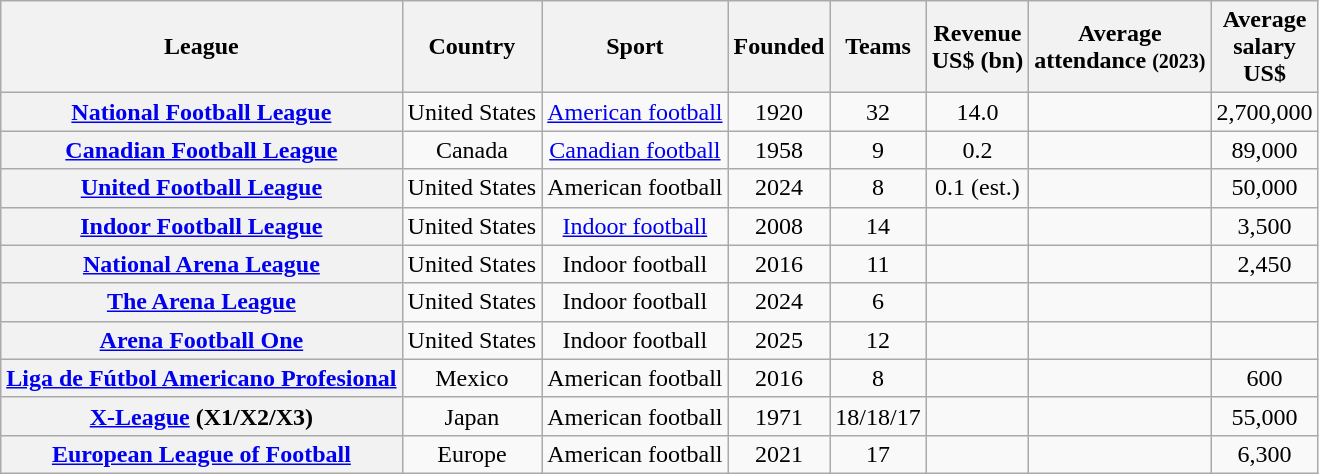<table class="wikitable sortable plainrowheaders" style="text-align:center">
<tr>
<th scope="col">League</th>
<th scope="col">Country</th>
<th scope="col">Sport</th>
<th scope="col">Founded</th>
<th scope="col">Teams</th>
<th scope="col">Revenue <br> US$ (bn)</th>
<th scope="col">Average <br>attendance <small>(2023)</small></th>
<th scope="col">Average <br> salary <br> US$</th>
</tr>
<tr>
<th scope="row" align=left><a href='#'>National Football League</a></th>
<td>United States</td>
<td><a href='#'>American football</a></td>
<td>1920</td>
<td>32</td>
<td>14.0</td>
<td></td>
<td>2,700,000</td>
</tr>
<tr>
<th scope="row" align=left><a href='#'>Canadian Football League</a></th>
<td>Canada</td>
<td><a href='#'>Canadian football</a></td>
<td>1958</td>
<td>9</td>
<td>0.2</td>
<td></td>
<td>89,000</td>
</tr>
<tr>
<th scope="row" align=left><a href='#'>United Football League</a></th>
<td>United States</td>
<td>American football</td>
<td>2024</td>
<td>8</td>
<td>0.1 (est.)</td>
<td></td>
<td>50,000</td>
</tr>
<tr>
<th scope="row" align=left><a href='#'>Indoor Football League</a></th>
<td>United States</td>
<td><a href='#'>Indoor football</a></td>
<td>2008</td>
<td>14</td>
<td></td>
<td></td>
<td>3,500</td>
</tr>
<tr>
<th scope="row" align=left><a href='#'>National Arena League</a></th>
<td>United States</td>
<td>Indoor football</td>
<td>2016</td>
<td>11</td>
<td></td>
<td></td>
<td>2,450</td>
</tr>
<tr>
<th scope="row" align=left><a href='#'>The Arena League</a></th>
<td>United States</td>
<td>Indoor football</td>
<td>2024</td>
<td>6</td>
<td></td>
<td></td>
<td></td>
</tr>
<tr>
<th scope="row" align=left><a href='#'>Arena Football One</a></th>
<td>United States</td>
<td>Indoor football</td>
<td>2025</td>
<td>12</td>
<td></td>
<td></td>
<td></td>
</tr>
<tr>
<th scope="row" align=left><a href='#'>Liga de Fútbol Americano Profesional</a></th>
<td>Mexico</td>
<td>American football</td>
<td>2016</td>
<td>8</td>
<td></td>
<td></td>
<td>600</td>
</tr>
<tr>
<th scope="row" align=left><a href='#'>X-League</a> (X1/X2/X3)</th>
<td>Japan</td>
<td>American football</td>
<td>1971</td>
<td>18/18/17</td>
<td></td>
<td></td>
<td>55,000</td>
</tr>
<tr>
<th scope="row" align=left><a href='#'>European League of Football</a></th>
<td>Europe</td>
<td>American football</td>
<td>2021</td>
<td>17</td>
<td></td>
<td></td>
<td>6,300</td>
</tr>
</table>
